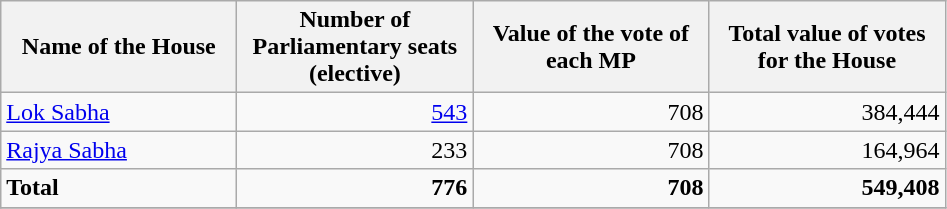<table class="wikitable sortable">
<tr>
<th width="150">Name of the House</th>
<th width="150">Number of Parliamentary seats (elective)</th>
<th width="150">Value of the vote of each MP</th>
<th width="150">Total value of votes for the House</th>
</tr>
<tr>
<td><a href='#'>Lok Sabha</a></td>
<td align=right><a href='#'>543</a></td>
<td align=right>708</td>
<td align=right>384,444</td>
</tr>
<tr>
<td><a href='#'>Rajya Sabha</a></td>
<td align=right>233</td>
<td align=right>708</td>
<td align=right>164,964</td>
</tr>
<tr class="sortbottom">
<td><strong>Total</strong></td>
<td align=right><strong>776</strong></td>
<td align=right><strong>708</strong></td>
<td align=right><strong>549,408</strong></td>
</tr>
<tr>
</tr>
</table>
